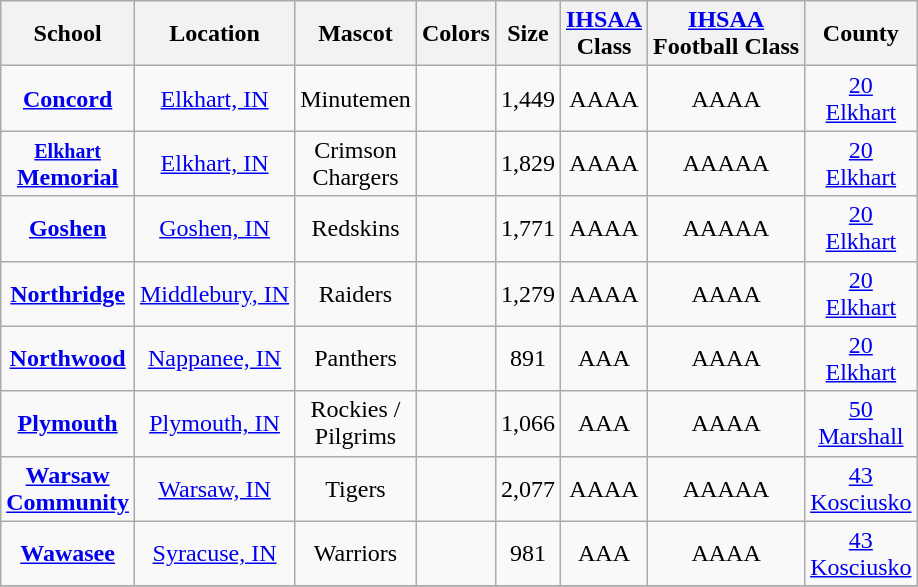<table class="wikitable" style="text-align:center;">
<tr>
<th>School</th>
<th>Location</th>
<th>Mascot</th>
<th>Colors</th>
<th>Size</th>
<th><a href='#'>IHSAA</a> <br> Class</th>
<th><a href='#'>IHSAA</a> <br> Football Class</th>
<th>County</th>
</tr>
<tr>
<td><strong><a href='#'>Concord</a></strong></td>
<td><a href='#'>Elkhart, IN</a></td>
<td>Minutemen</td>
<td> </td>
<td>1,449</td>
<td>AAAA</td>
<td>AAAA</td>
<td><a href='#'>20 <br> Elkhart</a></td>
</tr>
<tr>
<td><strong><a href='#'><small>Elkhart</small> <br> Memorial</a></strong></td>
<td><a href='#'>Elkhart, IN</a></td>
<td>Crimson <br> Chargers</td>
<td>  </td>
<td>1,829</td>
<td>AAAA</td>
<td>AAAAA</td>
<td><a href='#'>20 <br> Elkhart</a></td>
</tr>
<tr>
<td><strong><a href='#'>Goshen</a></strong></td>
<td><a href='#'>Goshen, IN</a></td>
<td>Redskins</td>
<td> </td>
<td>1,771</td>
<td>AAAA</td>
<td>AAAAA</td>
<td><a href='#'>20 <br> Elkhart</a></td>
</tr>
<tr>
<td><strong><a href='#'>Northridge</a></strong></td>
<td><a href='#'>Middlebury, IN</a></td>
<td>Raiders</td>
<td>  </td>
<td>1,279</td>
<td>AAAA</td>
<td>AAAA</td>
<td><a href='#'>20 <br> Elkhart</a></td>
</tr>
<tr>
<td><strong><a href='#'>Northwood</a></strong></td>
<td><a href='#'>Nappanee, IN</a></td>
<td>Panthers</td>
<td>  </td>
<td>891</td>
<td>AAA</td>
<td>AAAA</td>
<td><a href='#'>20 <br> Elkhart</a></td>
</tr>
<tr>
<td><strong><a href='#'>Plymouth</a></strong></td>
<td><a href='#'>Plymouth, IN</a></td>
<td>Rockies / <br> Pilgrims</td>
<td> </td>
<td>1,066</td>
<td>AAA</td>
<td>AAAA</td>
<td><a href='#'>50 <br> Marshall</a></td>
</tr>
<tr>
<td><strong><a href='#'>Warsaw <br> Community</a></strong></td>
<td><a href='#'>Warsaw, IN</a></td>
<td>Tigers</td>
<td>  </td>
<td>2,077</td>
<td>AAAA</td>
<td>AAAAA</td>
<td><a href='#'>43 <br> Kosciusko</a></td>
</tr>
<tr>
<td><strong><a href='#'>Wawasee</a></strong></td>
<td><a href='#'>Syracuse, IN</a></td>
<td>Warriors</td>
<td>  </td>
<td>981</td>
<td>AAA</td>
<td>AAAA</td>
<td><a href='#'>43 <br> Kosciusko</a></td>
</tr>
<tr>
</tr>
</table>
